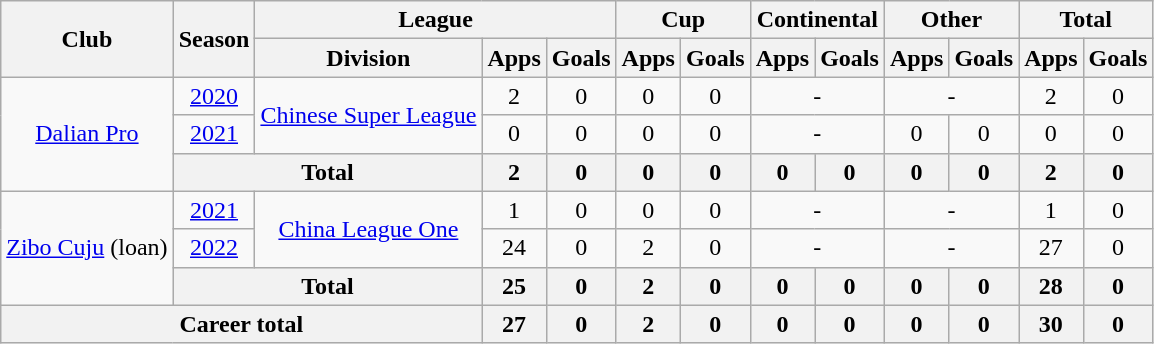<table class="wikitable" style="text-align: center">
<tr>
<th rowspan="2">Club</th>
<th rowspan="2">Season</th>
<th colspan="3">League</th>
<th colspan="2">Cup</th>
<th colspan="2">Continental</th>
<th colspan="2">Other</th>
<th colspan="2">Total</th>
</tr>
<tr>
<th>Division</th>
<th>Apps</th>
<th>Goals</th>
<th>Apps</th>
<th>Goals</th>
<th>Apps</th>
<th>Goals</th>
<th>Apps</th>
<th>Goals</th>
<th>Apps</th>
<th>Goals</th>
</tr>
<tr>
<td rowspan="3"><a href='#'>Dalian Pro</a></td>
<td><a href='#'>2020</a></td>
<td rowspan="2"><a href='#'>Chinese Super League</a></td>
<td>2</td>
<td>0</td>
<td>0</td>
<td>0</td>
<td colspan="2">-</td>
<td colspan="2">-</td>
<td>2</td>
<td>0</td>
</tr>
<tr>
<td><a href='#'>2021</a></td>
<td>0</td>
<td>0</td>
<td>0</td>
<td>0</td>
<td colspan="2">-</td>
<td>0</td>
<td>0</td>
<td>0</td>
<td>0</td>
</tr>
<tr>
<th colspan=2>Total</th>
<th>2</th>
<th>0</th>
<th>0</th>
<th>0</th>
<th>0</th>
<th>0</th>
<th>0</th>
<th>0</th>
<th>2</th>
<th>0</th>
</tr>
<tr>
<td rowspan=3><a href='#'>Zibo Cuju</a> (loan)</td>
<td><a href='#'>2021</a></td>
<td rowspan=2><a href='#'>China League One</a></td>
<td>1</td>
<td>0</td>
<td>0</td>
<td>0</td>
<td colspan="2">-</td>
<td colspan="2">-</td>
<td>1</td>
<td>0</td>
</tr>
<tr>
<td><a href='#'>2022</a></td>
<td>24</td>
<td>0</td>
<td>2</td>
<td>0</td>
<td colspan="2">-</td>
<td colspan="2">-</td>
<td>27</td>
<td>0</td>
</tr>
<tr>
<th colspan=2>Total</th>
<th>25</th>
<th>0</th>
<th>2</th>
<th>0</th>
<th>0</th>
<th>0</th>
<th>0</th>
<th>0</th>
<th>28</th>
<th>0</th>
</tr>
<tr>
<th colspan=3>Career total</th>
<th>27</th>
<th>0</th>
<th>2</th>
<th>0</th>
<th>0</th>
<th>0</th>
<th>0</th>
<th>0</th>
<th>30</th>
<th>0</th>
</tr>
</table>
